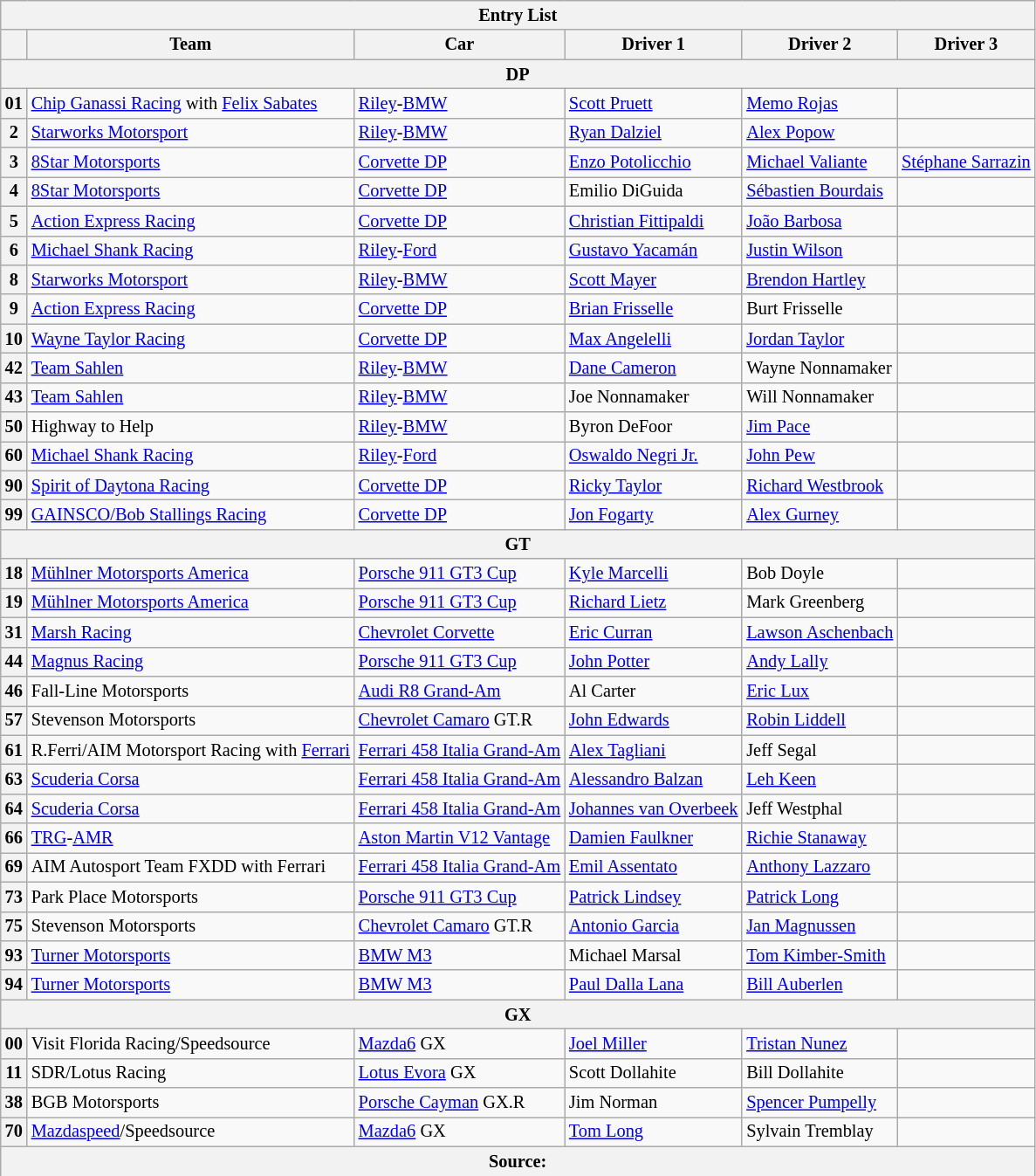<table class="wikitable" style="font-size: 85%;">
<tr>
<th colspan="8">Entry List</th>
</tr>
<tr>
<th></th>
<th>Team</th>
<th>Car</th>
<th>Driver 1</th>
<th>Driver 2</th>
<th>Driver 3</th>
</tr>
<tr>
<th colspan="6">DP</th>
</tr>
<tr>
<th>01</th>
<td><a href='#'>Chip Ganassi Racing</a> with <a href='#'>Felix Sabates</a></td>
<td><a href='#'>Riley</a>-<a href='#'>BMW</a></td>
<td> <a href='#'>Scott Pruett</a></td>
<td> <a href='#'>Memo Rojas</a></td>
<td></td>
</tr>
<tr>
<th>2</th>
<td><a href='#'>Starworks Motorsport</a></td>
<td><a href='#'>Riley</a>-<a href='#'>BMW</a></td>
<td> <a href='#'>Ryan Dalziel</a></td>
<td> <a href='#'>Alex Popow</a></td>
<td></td>
</tr>
<tr>
<th>3</th>
<td><a href='#'>8Star Motorsports</a></td>
<td><a href='#'>Corvette DP</a></td>
<td> <a href='#'>Enzo Potolicchio</a></td>
<td> <a href='#'>Michael Valiante</a></td>
<td> <a href='#'>Stéphane Sarrazin</a></td>
</tr>
<tr>
<th>4</th>
<td><a href='#'>8Star Motorsports</a></td>
<td><a href='#'>Corvette DP</a></td>
<td> Emilio DiGuida</td>
<td> <a href='#'>Sébastien Bourdais</a></td>
<td></td>
</tr>
<tr>
<th>5</th>
<td><a href='#'>Action Express Racing</a></td>
<td><a href='#'>Corvette DP</a></td>
<td> <a href='#'>Christian Fittipaldi</a></td>
<td> <a href='#'>João Barbosa</a></td>
<td></td>
</tr>
<tr>
<th>6</th>
<td><a href='#'>Michael Shank Racing</a></td>
<td><a href='#'>Riley</a>-<a href='#'>Ford</a></td>
<td> <a href='#'>Gustavo Yacamán</a></td>
<td> <a href='#'>Justin Wilson</a></td>
<td></td>
</tr>
<tr>
<th>8</th>
<td><a href='#'>Starworks Motorsport</a></td>
<td><a href='#'>Riley</a>-<a href='#'>BMW</a></td>
<td> <a href='#'>Scott Mayer</a></td>
<td> <a href='#'>Brendon Hartley</a></td>
<td></td>
</tr>
<tr>
<th>9</th>
<td><a href='#'>Action Express Racing</a></td>
<td><a href='#'>Corvette DP</a></td>
<td> <a href='#'>Brian Frisselle</a></td>
<td> Burt Frisselle</td>
<td></td>
</tr>
<tr>
<th>10</th>
<td><a href='#'>Wayne Taylor Racing</a></td>
<td><a href='#'>Corvette DP</a></td>
<td> <a href='#'>Max Angelelli</a></td>
<td> <a href='#'>Jordan Taylor</a></td>
<td></td>
</tr>
<tr>
<th>42</th>
<td><a href='#'>Team Sahlen</a></td>
<td><a href='#'>Riley</a>-<a href='#'>BMW</a></td>
<td> <a href='#'>Dane Cameron</a></td>
<td> Wayne Nonnamaker</td>
<td></td>
</tr>
<tr>
<th>43</th>
<td><a href='#'>Team Sahlen</a></td>
<td><a href='#'>Riley</a>-<a href='#'>BMW</a></td>
<td> Joe Nonnamaker</td>
<td> Will Nonnamaker</td>
<td></td>
</tr>
<tr>
<th>50</th>
<td>Highway to Help</td>
<td><a href='#'>Riley</a>-<a href='#'>BMW</a></td>
<td> Byron DeFoor</td>
<td> <a href='#'>Jim Pace</a></td>
<td></td>
</tr>
<tr>
<th>60</th>
<td><a href='#'>Michael Shank Racing</a></td>
<td><a href='#'>Riley</a>-<a href='#'>Ford</a></td>
<td> <a href='#'>Oswaldo Negri Jr.</a></td>
<td> <a href='#'>John Pew</a></td>
<td></td>
</tr>
<tr>
<th>90</th>
<td><a href='#'>Spirit of Daytona Racing</a></td>
<td><a href='#'>Corvette DP</a></td>
<td> <a href='#'>Ricky Taylor</a></td>
<td> <a href='#'>Richard Westbrook</a></td>
<td></td>
</tr>
<tr>
<th>99</th>
<td><a href='#'>GAINSCO/Bob Stallings Racing</a></td>
<td><a href='#'>Corvette DP</a></td>
<td> <a href='#'>Jon Fogarty</a></td>
<td> <a href='#'>Alex Gurney</a></td>
<td></td>
</tr>
<tr>
<th colspan="6">GT</th>
</tr>
<tr>
<th>18</th>
<td><a href='#'>Mühlner Motorsports America</a></td>
<td><a href='#'>Porsche 911 GT3 Cup</a></td>
<td> <a href='#'>Kyle Marcelli</a></td>
<td> Bob Doyle</td>
<td></td>
</tr>
<tr>
<th>19</th>
<td><a href='#'>Mühlner Motorsports America</a></td>
<td><a href='#'>Porsche 911 GT3 Cup</a></td>
<td> <a href='#'>Richard Lietz</a></td>
<td> Mark Greenberg</td>
<td></td>
</tr>
<tr>
<th>31</th>
<td><a href='#'>Marsh Racing</a></td>
<td><a href='#'>Chevrolet Corvette</a></td>
<td> <a href='#'>Eric Curran</a></td>
<td> <a href='#'>Lawson Aschenbach</a></td>
<td></td>
</tr>
<tr>
<th>44</th>
<td><a href='#'>Magnus Racing</a></td>
<td><a href='#'>Porsche 911 GT3 Cup</a></td>
<td> <a href='#'>John Potter</a></td>
<td> <a href='#'>Andy Lally</a></td>
<td></td>
</tr>
<tr>
<th>46</th>
<td>Fall-Line Motorsports</td>
<td><a href='#'>Audi R8 Grand-Am</a></td>
<td> Al Carter</td>
<td> <a href='#'>Eric Lux</a></td>
<td></td>
</tr>
<tr>
<th>57</th>
<td>Stevenson Motorsports</td>
<td><a href='#'>Chevrolet Camaro</a> GT.R</td>
<td> <a href='#'>John Edwards</a></td>
<td> <a href='#'>Robin Liddell</a></td>
<td></td>
</tr>
<tr>
<th>61</th>
<td>R.Ferri/AIM Motorsport Racing with <a href='#'>Ferrari</a></td>
<td><a href='#'>Ferrari 458 Italia Grand-Am</a></td>
<td> <a href='#'>Alex Tagliani</a></td>
<td> Jeff Segal</td>
<td></td>
</tr>
<tr>
<th>63</th>
<td><a href='#'>Scuderia Corsa</a></td>
<td><a href='#'>Ferrari 458 Italia Grand-Am</a></td>
<td> <a href='#'>Alessandro Balzan</a></td>
<td> <a href='#'>Leh Keen</a></td>
<td></td>
</tr>
<tr>
<th>64</th>
<td><a href='#'>Scuderia Corsa</a></td>
<td><a href='#'>Ferrari 458 Italia Grand-Am</a></td>
<td> <a href='#'>Johannes van Overbeek</a></td>
<td> Jeff Westphal</td>
<td></td>
</tr>
<tr>
<th>66</th>
<td><a href='#'>TRG</a>-<a href='#'>AMR</a></td>
<td><a href='#'>Aston Martin V12 Vantage</a></td>
<td> <a href='#'>Damien Faulkner</a></td>
<td> <a href='#'>Richie Stanaway</a></td>
<td></td>
</tr>
<tr>
<th>69</th>
<td>AIM Autosport Team FXDD with Ferrari</td>
<td><a href='#'>Ferrari 458 Italia Grand-Am</a></td>
<td> <a href='#'>Emil Assentato</a></td>
<td> <a href='#'>Anthony Lazzaro</a></td>
<td></td>
</tr>
<tr>
<th>73</th>
<td>Park Place Motorsports</td>
<td><a href='#'>Porsche 911 GT3 Cup</a></td>
<td> <a href='#'>Patrick Lindsey</a></td>
<td> <a href='#'>Patrick Long</a></td>
<td></td>
</tr>
<tr>
<th>75</th>
<td>Stevenson Motorsports</td>
<td><a href='#'>Chevrolet Camaro</a> GT.R</td>
<td> <a href='#'>Antonio Garcia</a></td>
<td> <a href='#'>Jan Magnussen</a></td>
<td></td>
</tr>
<tr>
<th>93</th>
<td><a href='#'>Turner Motorsports</a></td>
<td><a href='#'>BMW M3</a></td>
<td> Michael Marsal</td>
<td> <a href='#'>Tom Kimber-Smith</a></td>
<td></td>
</tr>
<tr>
<th>94</th>
<td><a href='#'>Turner Motorsports</a></td>
<td><a href='#'>BMW M3</a></td>
<td> <a href='#'>Paul Dalla Lana</a></td>
<td> <a href='#'>Bill Auberlen</a></td>
<td></td>
</tr>
<tr>
<th colspan="6">GX</th>
</tr>
<tr>
<th>00</th>
<td>Visit Florida Racing/Speedsource</td>
<td><a href='#'>Mazda6</a> GX</td>
<td> <a href='#'>Joel Miller</a></td>
<td> <a href='#'>Tristan Nunez</a></td>
<td></td>
</tr>
<tr>
<th>11</th>
<td>SDR/Lotus Racing</td>
<td><a href='#'>Lotus Evora</a> GX</td>
<td> Scott Dollahite</td>
<td> Bill Dollahite</td>
<td></td>
</tr>
<tr>
<th>38</th>
<td>BGB Motorsports</td>
<td><a href='#'>Porsche Cayman</a> GX.R</td>
<td> Jim Norman</td>
<td> <a href='#'>Spencer Pumpelly</a></td>
<td></td>
</tr>
<tr>
<th>70</th>
<td><a href='#'>Mazdaspeed</a>/Speedsource</td>
<td><a href='#'>Mazda6</a> GX</td>
<td> <a href='#'>Tom Long</a></td>
<td> Sylvain Tremblay</td>
<td></td>
</tr>
<tr>
<th colspan="6">Source:</th>
</tr>
</table>
